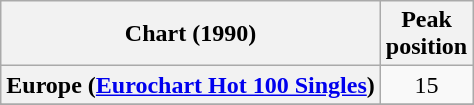<table class="wikitable sortable plainrowheaders" style="text-align:center">
<tr>
<th>Chart (1990)</th>
<th>Peak<br>position</th>
</tr>
<tr>
<th scope="row">Europe (<a href='#'>Eurochart Hot 100 Singles</a>)</th>
<td>15</td>
</tr>
<tr>
</tr>
<tr>
</tr>
<tr>
</tr>
</table>
